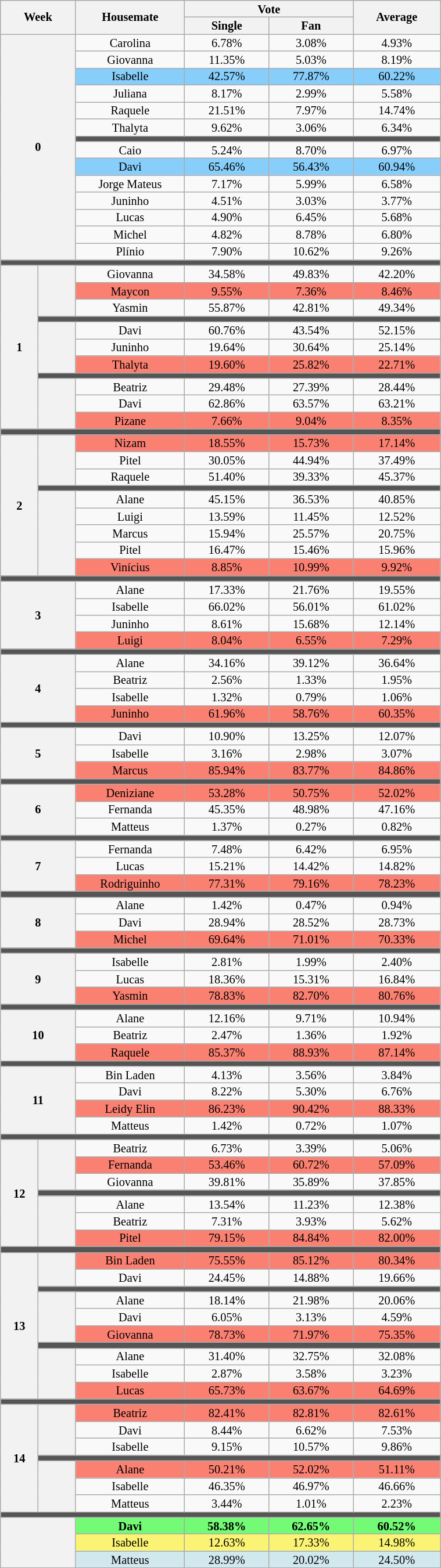<table class="wikitable" style="width:40%; text-align:center; font-size:85%; line-height:13px;">
<tr>
<th width="05.00%" rowspan=2 colspan=2>Week</th>
<th width="05.00%" rowspan=2>Housemate</th>
<th width="10.00%" colspan=2>Vote</th>
<th width="05.00%" rowspan=2>Average</th>
</tr>
<tr>
<th width="05.00%">Single</th>
<th width="05.00%">Fan</th>
</tr>
<tr>
<th rowspan=14 colspan=2>0<br></th>
<td>Carolina</td>
<td>6.78%</td>
<td>3.08%</td>
<td>4.93%</td>
</tr>
<tr>
<td>Giovanna</td>
<td>11.35%</td>
<td>5.03%</td>
<td>8.19%</td>
</tr>
<tr>
<td bgcolor=87CEFA>Isabelle</td>
<td bgcolor=87CEFA>42.57%</td>
<td bgcolor=87CEFA>77.87%</td>
<td bgcolor=87CEFA>60.22%</td>
</tr>
<tr>
<td>Juliana</td>
<td>8.17%</td>
<td>2.99%</td>
<td>5.58%</td>
</tr>
<tr>
<td>Raquele</td>
<td>21.51%</td>
<td>7.97%</td>
<td>14.74%</td>
</tr>
<tr>
<td>Thalyta</td>
<td>9.62%</td>
<td>3.06%</td>
<td>6.34%</td>
</tr>
<tr>
<td bgcolor=555555 colspan=4></td>
</tr>
<tr>
<td>Caio</td>
<td>5.24%</td>
<td>8.70%</td>
<td>6.97%</td>
</tr>
<tr>
<td bgcolor=87CEFA>Davi</td>
<td bgcolor=87CEFA>65.46%</td>
<td bgcolor=87CEFA>56.43%</td>
<td bgcolor=87CEFA>60.94%</td>
</tr>
<tr>
<td nowrap>Jorge Mateus</td>
<td>7.17%</td>
<td>5.99%</td>
<td>6.58%</td>
</tr>
<tr>
<td>Juninho</td>
<td>4.51%</td>
<td>3.03%</td>
<td>3.77%</td>
</tr>
<tr>
<td>Lucas</td>
<td>4.90%</td>
<td>6.45%</td>
<td>5.68%</td>
</tr>
<tr>
<td>Michel</td>
<td>4.82%</td>
<td>8.78%</td>
<td>6.80%</td>
</tr>
<tr>
<td>Plínio</td>
<td>7.90%</td>
<td>10.62%</td>
<td>9.26%</td>
</tr>
<tr>
<td bgcolor=555555 colspan=7></td>
</tr>
<tr>
<th rowspan=11 width="02.00%">1</th>
<th rowspan=3 width="03.00%"></th>
<td>Giovanna</td>
<td>34.58%</td>
<td>49.83%</td>
<td>42.20%</td>
</tr>
<tr>
<td bgcolor=FA8072>Maycon</td>
<td bgcolor=FA8072>9.55%</td>
<td bgcolor=FA8072>7.36%</td>
<td bgcolor=FA8072>8.46%</td>
</tr>
<tr>
<td>Yasmin</td>
<td>55.87%</td>
<td>42.81%</td>
<td>49.34%</td>
</tr>
<tr>
<td bgcolor=555555 colspan=5></td>
</tr>
<tr>
<th rowspan=3></th>
<td>Davi</td>
<td>60.76%</td>
<td>43.54%</td>
<td>52.15%</td>
</tr>
<tr>
<td>Juninho</td>
<td>19.64%</td>
<td>30.64%</td>
<td>25.14%</td>
</tr>
<tr>
<td bgcolor=FA8072>Thalyta</td>
<td bgcolor=FA8072>19.60%</td>
<td bgcolor=FA8072>25.82%</td>
<td bgcolor=FA8072>22.71%</td>
</tr>
<tr>
<td bgcolor=555555 colspan=5></td>
</tr>
<tr>
<th rowspan=3></th>
<td>Beatriz</td>
<td>29.48%</td>
<td>27.39%</td>
<td>28.44%</td>
</tr>
<tr>
<td>Davi</td>
<td>62.86%</td>
<td>63.57%</td>
<td>63.21%</td>
</tr>
<tr>
<td bgcolor=FA8072>Pizane</td>
<td bgcolor=FA8072>7.66%</td>
<td bgcolor=FA8072>9.04%</td>
<td bgcolor=FA8072>8.35%</td>
</tr>
<tr>
<td bgcolor=555555 colspan=7></td>
</tr>
<tr>
<th rowspan=9 width="02.00%">2</th>
<th rowspan=3 width="03.00%"></th>
<td bgcolor=FA8072>Nizam</td>
<td bgcolor=FA8072>18.55%</td>
<td bgcolor=FA8072>15.73%</td>
<td bgcolor=FA8072>17.14%</td>
</tr>
<tr>
<td>Pitel</td>
<td>30.05%</td>
<td>44.94%</td>
<td>37.49%</td>
</tr>
<tr>
<td>Raquele</td>
<td>51.40%</td>
<td>39.33%</td>
<td>45.37%</td>
</tr>
<tr>
<td bgcolor=555555 colspan=5></td>
</tr>
<tr>
<th rowspan=5></th>
<td>Alane</td>
<td>45.15%</td>
<td>36.53%</td>
<td>40.85%</td>
</tr>
<tr>
<td>Luigi</td>
<td>13.59%</td>
<td>11.45%</td>
<td>12.52%</td>
</tr>
<tr>
<td>Marcus</td>
<td>15.94%</td>
<td>25.57%</td>
<td>20.75%</td>
</tr>
<tr>
<td>Pitel</td>
<td>16.47%</td>
<td>15.46%</td>
<td>15.96%</td>
</tr>
<tr>
<td bgcolor=FA8072>Vinícius</td>
<td bgcolor=FA8072>8.85%</td>
<td bgcolor=FA8072>10.99%</td>
<td bgcolor=FA8072>9.92%</td>
</tr>
<tr>
<td bgcolor=555555 colspan=7></td>
</tr>
<tr>
<th rowspan=4 colspan=2>3</th>
<td>Alane</td>
<td>17.33%</td>
<td>21.76%</td>
<td>19.55%</td>
</tr>
<tr>
<td>Isabelle</td>
<td>66.02%</td>
<td>56.01%</td>
<td>61.02%</td>
</tr>
<tr>
<td>Juninho</td>
<td>8.61%</td>
<td>15.68%</td>
<td>12.14%</td>
</tr>
<tr>
<td bgcolor=FA8072>Luigi</td>
<td bgcolor=FA8072>8.04%</td>
<td bgcolor=FA8072>6.55%</td>
<td bgcolor=FA8072>7.29%</td>
</tr>
<tr>
<td bgcolor=555555 colspan=7></td>
</tr>
<tr>
<th rowspan=4 colspan=2>4</th>
<td>Alane</td>
<td>34.16%</td>
<td>39.12%</td>
<td>36.64%</td>
</tr>
<tr>
<td>Beatriz</td>
<td>2.56%</td>
<td>1.33%</td>
<td>1.95%</td>
</tr>
<tr>
<td>Isabelle</td>
<td>1.32%</td>
<td>0.79%</td>
<td>1.06%</td>
</tr>
<tr>
<td bgcolor=FA8072>Juninho</td>
<td bgcolor=FA8072>61.96%</td>
<td bgcolor=FA8072>58.76%</td>
<td bgcolor=FA8072>60.35%</td>
</tr>
<tr>
<td bgcolor=555555 colspan=7></td>
</tr>
<tr>
<th rowspan=3 colspan=2>5</th>
<td>Davi</td>
<td>10.90%</td>
<td>13.25%</td>
<td>12.07%</td>
</tr>
<tr>
<td>Isabelle</td>
<td>3.16%</td>
<td>2.98%</td>
<td>3.07%</td>
</tr>
<tr>
<td bgcolor=FA8072>Marcus</td>
<td bgcolor=FA8072>85.94%</td>
<td bgcolor=FA8072>83.77%</td>
<td bgcolor=FA8072>84.86%</td>
</tr>
<tr>
<td bgcolor=555555 colspan=7></td>
</tr>
<tr>
<th rowspan=3 colspan=2>6</th>
<td bgcolor=FA8072>Deniziane</td>
<td bgcolor=FA8072>53.28%</td>
<td bgcolor=FA8072>50.75%</td>
<td bgcolor=FA8072>52.02%</td>
</tr>
<tr>
<td>Fernanda</td>
<td>45.35%</td>
<td>48.98%</td>
<td>47.16%</td>
</tr>
<tr>
<td>Matteus</td>
<td>1.37%</td>
<td>0.27%</td>
<td>0.82%</td>
</tr>
<tr>
<td bgcolor=555555 colspan=7></td>
</tr>
<tr>
<th rowspan=3 colspan=2>7</th>
<td>Fernanda</td>
<td>7.48%</td>
<td>6.42%</td>
<td>6.95%</td>
</tr>
<tr>
<td>Lucas</td>
<td>15.21%</td>
<td>14.42%</td>
<td>14.82%</td>
</tr>
<tr>
<td bgcolor=FA8072>Rodriguinho</td>
<td bgcolor=FA8072>77.31%</td>
<td bgcolor=FA8072>79.16%</td>
<td bgcolor=FA8072>78.23%</td>
</tr>
<tr>
<td bgcolor=555555 colspan=7></td>
</tr>
<tr>
<th rowspan=3 colspan=2>8</th>
<td>Alane</td>
<td>1.42%</td>
<td>0.47%</td>
<td>0.94%</td>
</tr>
<tr>
<td>Davi</td>
<td>28.94%</td>
<td>28.52%</td>
<td>28.73%</td>
</tr>
<tr>
<td bgcolor=FA8072>Michel</td>
<td bgcolor=FA8072>69.64%</td>
<td bgcolor=FA8072>71.01%</td>
<td bgcolor=FA8072>70.33%</td>
</tr>
<tr>
<td bgcolor=555555 colspan=7></td>
</tr>
<tr>
<th rowspan=3 colspan=2>9</th>
<td>Isabelle</td>
<td>2.81%</td>
<td>1.99%</td>
<td>2.40%</td>
</tr>
<tr>
<td>Lucas</td>
<td>18.36%</td>
<td>15.31%</td>
<td>16.84%</td>
</tr>
<tr>
<td bgcolor=FA8072>Yasmin</td>
<td bgcolor=FA8072>78.83%</td>
<td bgcolor=FA8072>82.70%</td>
<td bgcolor=FA8072>80.76%</td>
</tr>
<tr>
<td bgcolor=555555 colspan=7></td>
</tr>
<tr>
<th rowspan=3 colspan=2>10</th>
<td>Alane</td>
<td>12.16%</td>
<td>9.71%</td>
<td>10.94%</td>
</tr>
<tr>
<td>Beatriz</td>
<td>2.47%</td>
<td>1.36%</td>
<td>1.92%</td>
</tr>
<tr>
<td bgcolor=FA8072>Raquele</td>
<td bgcolor=FA8072>85.37%</td>
<td bgcolor=FA8072>88.93%</td>
<td bgcolor=FA8072>87.14%</td>
</tr>
<tr>
<td bgcolor=555555 colspan=7></td>
</tr>
<tr>
<th rowspan=4 colspan=2>11</th>
<td>Bin Laden</td>
<td>4.13%</td>
<td>3.56%</td>
<td>3.84%</td>
</tr>
<tr>
<td>Davi</td>
<td>8.22%</td>
<td>5.30%</td>
<td>6.76%</td>
</tr>
<tr>
<td bgcolor=FA8072>Leidy Elin</td>
<td bgcolor=FA8072>86.23%</td>
<td bgcolor=FA8072>90.42%</td>
<td bgcolor=FA8072>88.33%</td>
</tr>
<tr>
<td>Matteus</td>
<td>1.42%</td>
<td>0.72%</td>
<td>1.07%</td>
</tr>
<tr>
<td bgcolor=555555 colspan=7></td>
</tr>
<tr>
<th rowspan=7 width="02.00%">12</th>
<th rowspan=3 width="03.00%"></th>
<td>Beatriz</td>
<td>6.73%</td>
<td>3.39%</td>
<td>5.06%</td>
</tr>
<tr>
<td bgcolor=FA8072>Fernanda</td>
<td bgcolor=FA8072>53.46%</td>
<td bgcolor=FA8072>60.72%</td>
<td bgcolor=FA8072>57.09%</td>
</tr>
<tr>
<td>Giovanna</td>
<td>39.81%</td>
<td>35.89%</td>
<td>37.85%</td>
</tr>
<tr>
<td bgcolor=555555 colspan=5></td>
</tr>
<tr>
<th rowspan=3></th>
<td>Alane</td>
<td>13.54%</td>
<td>11.23%</td>
<td>12.38%</td>
</tr>
<tr>
<td>Beatriz</td>
<td>7.31%</td>
<td>3.93%</td>
<td>5.62%</td>
</tr>
<tr>
<td bgcolor=FA8072>Pitel</td>
<td bgcolor=FA8072>79.15%</td>
<td bgcolor=FA8072>84.84%</td>
<td bgcolor=FA8072>82.00%</td>
</tr>
<tr>
<td bgcolor=555555 colspan=7></td>
</tr>
<tr>
<th rowspan=10 width="02.00%">13</th>
<th rowspan=2 width="03.00%"></th>
<td bgcolor=FA8072>Bin Laden</td>
<td bgcolor=FA8072>75.55%</td>
<td bgcolor=FA8072>85.12%</td>
<td bgcolor=FA8072>80.34%</td>
</tr>
<tr>
<td>Davi</td>
<td>24.45%</td>
<td>14.88%</td>
<td>19.66%</td>
</tr>
<tr>
<td bgcolor=555555 colspan=5></td>
</tr>
<tr>
<th rowspan=3></th>
<td>Alane</td>
<td>18.14%</td>
<td>21.98%</td>
<td>20.06%</td>
</tr>
<tr>
<td>Davi</td>
<td>6.05%</td>
<td>3.13%</td>
<td>4.59%</td>
</tr>
<tr>
<td bgcolor=FA8072>Giovanna</td>
<td bgcolor=FA8072>78.73%</td>
<td bgcolor=FA8072>71.97%</td>
<td bgcolor=FA8072>75.35%</td>
</tr>
<tr>
<td bgcolor=555555 colspan=5></td>
</tr>
<tr>
<th rowspan=3></th>
<td>Alane</td>
<td>31.40%</td>
<td>32.75%</td>
<td>32.08%</td>
</tr>
<tr>
<td>Isabelle</td>
<td>2.87%</td>
<td>3.58%</td>
<td>3.23%</td>
</tr>
<tr>
<td bgcolor=FA8072>Lucas</td>
<td bgcolor=FA8072>65.73%</td>
<td bgcolor=FA8072>63.67%</td>
<td bgcolor=FA8072>64.69%</td>
</tr>
<tr>
<td bgcolor=555555 colspan=7></td>
</tr>
<tr>
<th rowspan=7 width="02.00%">14</th>
<th rowspan=3></th>
<td bgcolor=FA8072>Beatriz</td>
<td bgcolor=FA8072>82.41%</td>
<td bgcolor=FA8072>82.81%</td>
<td bgcolor=FA8072>82.61%</td>
</tr>
<tr>
<td>Davi</td>
<td>8.44%</td>
<td>6.62%</td>
<td>7.53%</td>
</tr>
<tr>
<td>Isabelle</td>
<td>9.15%</td>
<td>10.57%</td>
<td>9.86%</td>
</tr>
<tr>
<td bgcolor=555555 colspan=5></td>
</tr>
<tr>
<th rowspan=3></th>
<td bgcolor=FA8072>Alane</td>
<td bgcolor=FA8072>50.21%</td>
<td bgcolor=FA8072>52.02%</td>
<td bgcolor=FA8072>51.11%</td>
</tr>
<tr>
<td>Isabelle</td>
<td>46.35%</td>
<td>46.97%</td>
<td>46.66%</td>
</tr>
<tr>
<td>Matteus</td>
<td>3.44%</td>
<td>1.01%</td>
<td>2.23%</td>
</tr>
<tr>
<td bgcolor=555555 colspan=7></td>
</tr>
<tr>
<th rowspan=3 colspan=2></th>
<td style="background: #73FB76;"><strong>Davi</strong></td>
<td style="background: #73FB76;"><strong>58.38%</strong></td>
<td style="background: #73FB76;"><strong>62.65%</strong></td>
<td style="background: #73FB76;"><strong>60.52%</strong></td>
</tr>
<tr>
<td style="background: #FBF373;">Isabelle</td>
<td style="background: #FBF373;">12.63%</td>
<td style="background: #FBF373;">17.33%</td>
<td style="background: #FBF373;">14.98%</td>
</tr>
<tr>
<td style="background: #D1E8EF;">Matteus</td>
<td style="background: #D1E8EF;">28.99%</td>
<td style="background: #D1E8EF;">20.02%</td>
<td style="background: #D1E8EF;">24.50%</td>
</tr>
</table>
